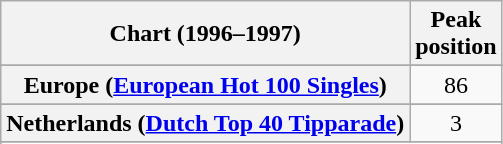<table class="wikitable sortable plainrowheaders">
<tr>
<th scope="col">Chart (1996–1997)</th>
<th scope="col">Peak<br>position</th>
</tr>
<tr>
</tr>
<tr>
</tr>
<tr>
</tr>
<tr>
<th scope="row">Europe (<a href='#'>European Hot 100 Singles</a>)</th>
<td align="center">86</td>
</tr>
<tr>
</tr>
<tr>
<th scope="row">Netherlands (<a href='#'>Dutch Top 40 Tipparade</a>)</th>
<td align="center">3</td>
</tr>
<tr>
</tr>
<tr>
</tr>
<tr>
</tr>
<tr>
</tr>
<tr>
</tr>
<tr>
</tr>
<tr>
</tr>
<tr>
</tr>
<tr>
</tr>
<tr>
</tr>
<tr>
</tr>
</table>
